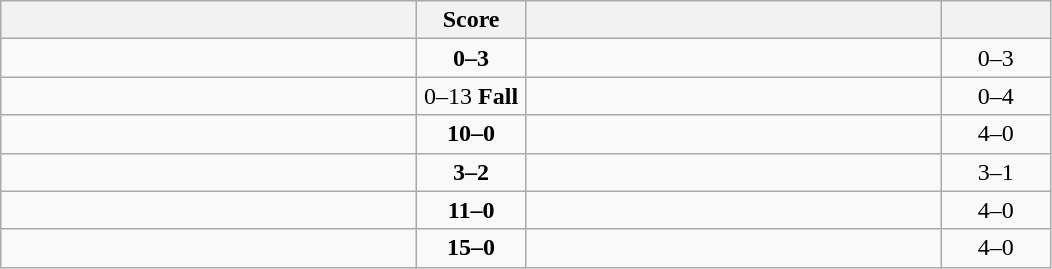<table class="wikitable" style="text-align: center; ">
<tr>
<th align="right" width="270"></th>
<th width="65">Score</th>
<th align="left" width="270"></th>
<th width="65"></th>
</tr>
<tr>
<td align="left"></td>
<td><strong>0–3</strong></td>
<td align="left"><strong></strong></td>
<td>0–3 <strong></strong></td>
</tr>
<tr>
<td align="left"></td>
<td>0–13 <strong>Fall</strong></td>
<td align="left"><strong></strong></td>
<td>0–4 <strong></strong></td>
</tr>
<tr>
<td align="left"><strong></strong></td>
<td><strong>10–0</strong></td>
<td align="left"></td>
<td>4–0 <strong></strong></td>
</tr>
<tr>
<td align="left"><strong></strong></td>
<td><strong>3–2</strong></td>
<td align="left"></td>
<td>3–1 <strong></strong></td>
</tr>
<tr>
<td align="left"><strong></strong></td>
<td><strong>11–0</strong></td>
<td align="left"></td>
<td>4–0 <strong></strong></td>
</tr>
<tr>
<td align="left"><strong></strong></td>
<td><strong>15–0</strong></td>
<td align="left"></td>
<td>4–0 <strong></strong></td>
</tr>
</table>
